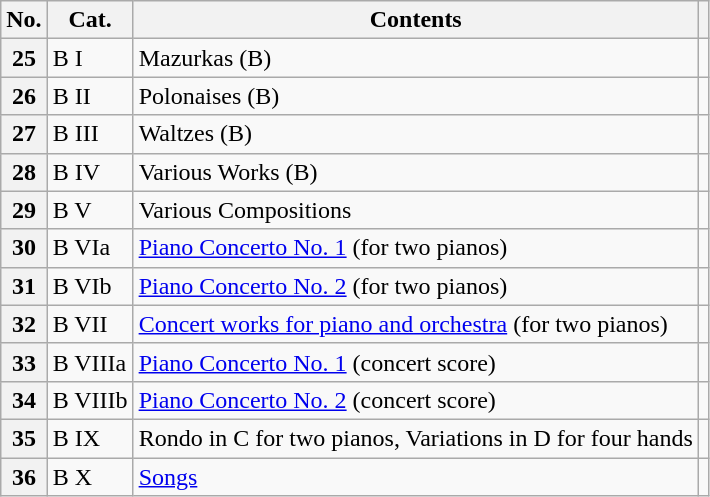<table class="wikitable">
<tr>
<th>No.</th>
<th>Cat.</th>
<th>Contents</th>
<th></th>
</tr>
<tr>
<th>25</th>
<td>B I</td>
<td>Mazurkas (B)</td>
<td></td>
</tr>
<tr>
<th>26</th>
<td>B II</td>
<td>Polonaises (B)</td>
<td></td>
</tr>
<tr>
<th>27</th>
<td>B III</td>
<td>Waltzes (B)</td>
<td></td>
</tr>
<tr>
<th>28</th>
<td>B IV</td>
<td>Various Works (B)</td>
<td></td>
</tr>
<tr>
<th>29</th>
<td>B V</td>
<td>Various Compositions</td>
<td></td>
</tr>
<tr>
<th>30</th>
<td>B VIa</td>
<td><a href='#'>Piano Concerto No. 1</a> (for two pianos)</td>
<td></td>
</tr>
<tr>
<th>31</th>
<td>B VIb</td>
<td><a href='#'>Piano Concerto No. 2</a> (for two pianos)</td>
<td></td>
</tr>
<tr>
<th>32</th>
<td>B VII</td>
<td><a href='#'>Concert works for piano and orchestra</a> (for two pianos)</td>
<td></td>
</tr>
<tr>
<th>33</th>
<td>B VIIIa</td>
<td><a href='#'>Piano Concerto No. 1</a> (concert score)</td>
<td></td>
</tr>
<tr>
<th>34</th>
<td>B VIIIb</td>
<td><a href='#'>Piano Concerto No. 2</a> (concert score)</td>
<td></td>
</tr>
<tr>
<th>35</th>
<td>B IX</td>
<td>Rondo in C for two pianos, Variations in D for four hands</td>
<td></td>
</tr>
<tr>
<th>36</th>
<td>B X</td>
<td><a href='#'>Songs</a></td>
<td></td>
</tr>
</table>
